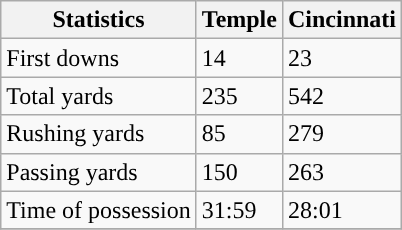<table class="wikitable">
<tr>
<th>Statistics</th>
<th>Temple</th>
<th>Cincinnati</th>
</tr>
<tr>
<td>First downs</td>
<td>14</td>
<td>23</td>
</tr>
<tr>
<td>Total yards</td>
<td>235</td>
<td>542</td>
</tr>
<tr>
<td>Rushing yards</td>
<td>85</td>
<td>279</td>
</tr>
<tr>
<td>Passing yards</td>
<td>150</td>
<td>263</td>
</tr>
<tr>
<td>Time of possession</td>
<td>31:59</td>
<td>28:01</td>
</tr>
<tr>
</tr>
</table>
